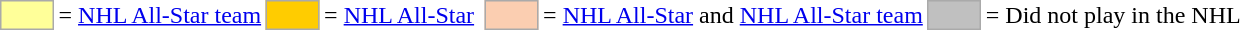<table>
<tr>
<td style="background-color:#FFFF99; border:1px solid #aaaaaa; width:2em;"></td>
<td>= <a href='#'>NHL All-Star team</a></td>
<td style="background-color:#FFCC00; border:1px solid #aaaaaa; width:2em;"></td>
<td>= <a href='#'>NHL All-Star</a></td>
<td></td>
<td style="background-color:#FBCEB1; border:1px solid #aaaaaa; width:2em;"></td>
<td>= <a href='#'>NHL All-Star</a>  and <a href='#'>NHL All-Star team</a></td>
<td style="background-color:#C0C0C0; border:1px solid #aaaaaa; width:2em;"></td>
<td>= Did not play in the NHL</td>
</tr>
</table>
